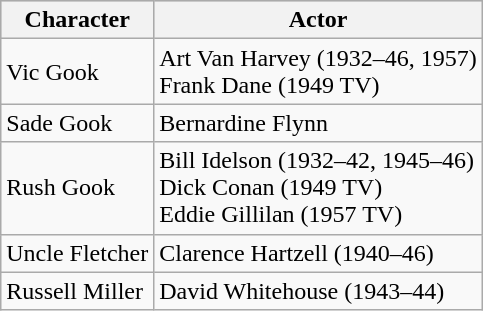<table class="wikitable" sortable>
<tr bgcolor="#CCCCCC">
<th>Character</th>
<th>Actor</th>
</tr>
<tr>
<td>Vic Gook</td>
<td>Art Van Harvey (1932–46, 1957)<br>Frank Dane (1949 TV)</td>
</tr>
<tr>
<td>Sade Gook</td>
<td>Bernardine Flynn</td>
</tr>
<tr>
<td>Rush Gook</td>
<td>Bill Idelson (1932–42, 1945–46)<br>Dick Conan (1949 TV)<br>Eddie Gillilan (1957 TV)</td>
</tr>
<tr>
<td>Uncle Fletcher</td>
<td>Clarence Hartzell (1940–46)</td>
</tr>
<tr>
<td>Russell Miller</td>
<td>David Whitehouse (1943–44)</td>
</tr>
</table>
